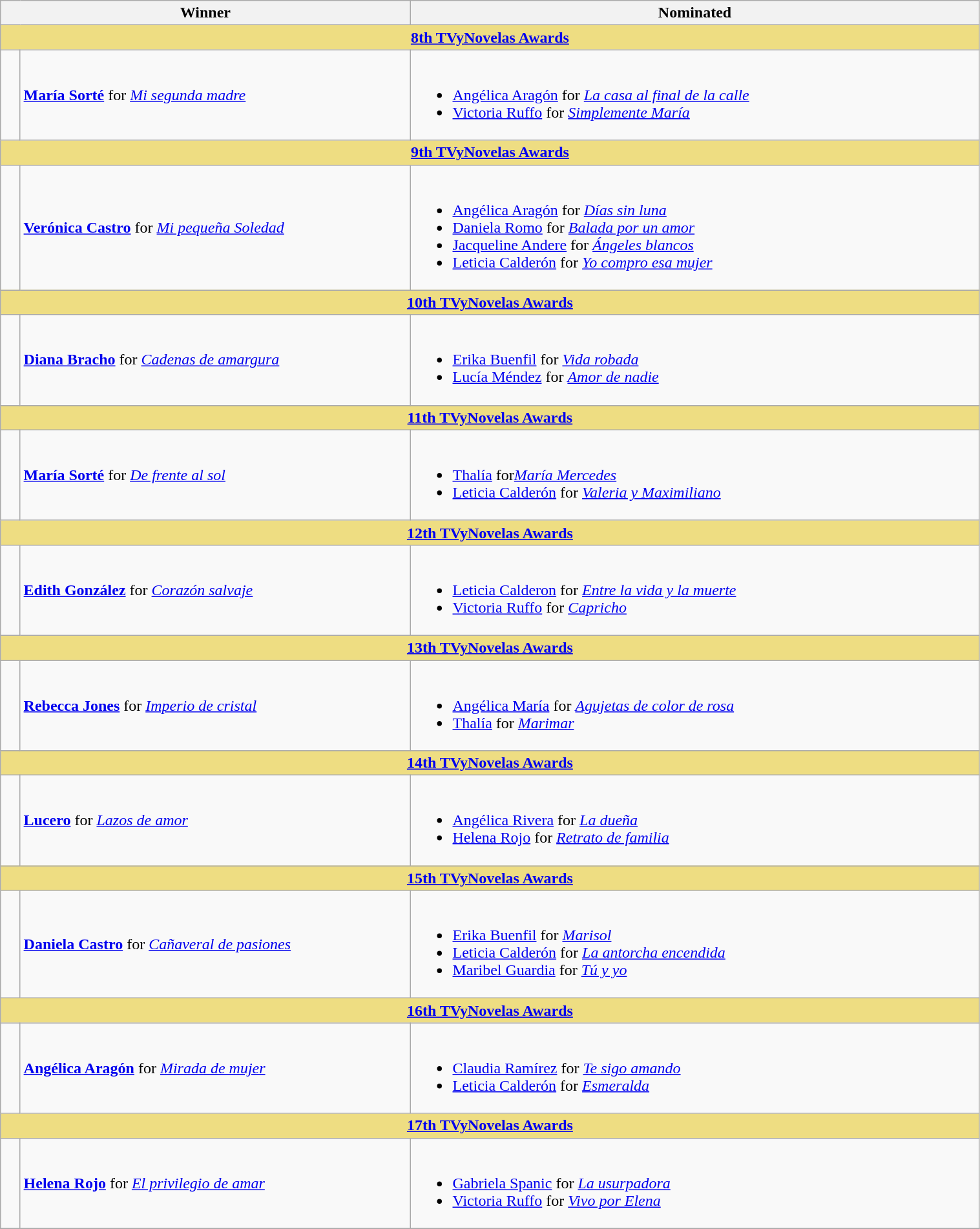<table class="wikitable" width=80%>
<tr align=center>
<th width="150px;" colspan=2; align="center">Winner</th>
<th width="580px;" align="center">Nominated</th>
</tr>
<tr>
<th colspan=9 style="background:#EEDD82;"  align="center"><strong><a href='#'>8th TVyNovelas Awards</a></strong></th>
</tr>
<tr>
<td width=2%></td>
<td><strong><a href='#'>María Sorté</a></strong> for <em><a href='#'>Mi segunda madre</a></em></td>
<td><br><ul><li><a href='#'>Angélica Aragón</a> for <em><a href='#'>La casa al final de la calle</a></em></li><li><a href='#'>Victoria Ruffo</a> for <em><a href='#'>Simplemente María</a></em></li></ul></td>
</tr>
<tr>
<th colspan=9 style="background:#EEDD82;"  align="center"><strong><a href='#'>9th TVyNovelas Awards</a></strong></th>
</tr>
<tr>
<td width=2%></td>
<td><strong><a href='#'>Verónica Castro</a></strong> for <em><a href='#'>Mi pequeña Soledad</a></em></td>
<td><br><ul><li><a href='#'>Angélica Aragón</a> for <em><a href='#'>Días sin luna</a></em></li><li><a href='#'>Daniela Romo</a> for <em><a href='#'>Balada por un amor</a></em></li><li><a href='#'>Jacqueline Andere</a> for <em><a href='#'>Ángeles blancos</a></em></li><li><a href='#'>Leticia Calderón</a> for <em><a href='#'>Yo compro esa mujer</a></em></li></ul></td>
</tr>
<tr>
<th colspan=9 style="background:#EEDD82;"  align="center"><strong><a href='#'>10th TVyNovelas Awards</a></strong></th>
</tr>
<tr>
<td width=2%></td>
<td><strong><a href='#'>Diana Bracho</a></strong> for <em><a href='#'>Cadenas de amargura</a></em></td>
<td><br><ul><li><a href='#'>Erika Buenfil</a> for <em><a href='#'>Vida robada</a></em></li><li><a href='#'>Lucía Méndez</a> for <em><a href='#'>Amor de nadie</a></em></li></ul></td>
</tr>
<tr>
<th colspan=9 style="background:#EEDD82;"  align="center"><strong><a href='#'>11th TVyNovelas Awards</a></strong></th>
</tr>
<tr>
<td width=2%></td>
<td><strong><a href='#'>María Sorté</a></strong> for <em><a href='#'>De frente al sol</a></em></td>
<td><br><ul><li><a href='#'>Thalía</a> for<em><a href='#'>María Mercedes</a></em></li><li><a href='#'>Leticia Calderón</a> for <em><a href='#'>Valeria y Maximiliano</a></em></li></ul></td>
</tr>
<tr>
<th colspan=9 style="background:#EEDD82;"  align="center"><strong><a href='#'>12th TVyNovelas Awards</a></strong></th>
</tr>
<tr>
<td width=2%></td>
<td><strong><a href='#'>Edith González</a></strong> for <em><a href='#'>Corazón salvaje</a></em></td>
<td><br><ul><li><a href='#'>Leticia Calderon</a> for <em><a href='#'>Entre la vida y la muerte</a></em></li><li><a href='#'>Victoria Ruffo</a> for <em><a href='#'>Capricho</a></em></li></ul></td>
</tr>
<tr>
<th colspan=9 style="background:#EEDD82;"  align="center"><strong><a href='#'>13th TVyNovelas Awards</a></strong></th>
</tr>
<tr>
<td width=2%></td>
<td><strong><a href='#'>Rebecca Jones</a></strong> for <em><a href='#'>Imperio de cristal</a></em></td>
<td><br><ul><li><a href='#'>Angélica María</a> for <em><a href='#'>Agujetas de color de rosa</a></em></li><li><a href='#'>Thalía</a> for <em><a href='#'>Marimar</a></em></li></ul></td>
</tr>
<tr>
<th colspan=9 style="background:#EEDD82;"  align="center"><strong><a href='#'>14th TVyNovelas Awards</a></strong></th>
</tr>
<tr>
<td width=2%></td>
<td><strong><a href='#'>Lucero</a></strong> for <em><a href='#'>Lazos de amor</a></em></td>
<td><br><ul><li><a href='#'>Angélica Rivera</a> for <em><a href='#'>La dueña</a></em></li><li><a href='#'>Helena Rojo</a> for <em><a href='#'>Retrato de familia</a></em></li></ul></td>
</tr>
<tr>
<th colspan=9 style="background:#EEDD82;"  align="center"><strong><a href='#'>15th TVyNovelas Awards</a></strong></th>
</tr>
<tr>
<td width=2%></td>
<td><strong><a href='#'>Daniela Castro</a></strong> for <em><a href='#'>Cañaveral de pasiones</a></em></td>
<td><br><ul><li><a href='#'>Erika Buenfil</a> for <em><a href='#'>Marisol</a></em></li><li><a href='#'>Leticia Calderón</a> for <em><a href='#'>La antorcha encendida</a></em></li><li><a href='#'>Maribel Guardia</a> for <em><a href='#'>Tú y yo</a></em></li></ul></td>
</tr>
<tr>
<th colspan=9 style="background:#EEDD82;"  align="center"><strong><a href='#'>16th TVyNovelas Awards</a></strong></th>
</tr>
<tr>
<td width=2%></td>
<td><strong><a href='#'>Angélica Aragón</a></strong> for <em><a href='#'>Mirada de mujer</a></em></td>
<td><br><ul><li><a href='#'>Claudia Ramírez</a> for <em><a href='#'>Te sigo amando</a></em></li><li><a href='#'>Leticia Calderón</a> for <em><a href='#'>Esmeralda</a></em></li></ul></td>
</tr>
<tr>
<th colspan=9 style="background:#EEDD82;"  align="center"><strong><a href='#'>17th TVyNovelas Awards</a></strong></th>
</tr>
<tr>
<td width=2%></td>
<td><strong><a href='#'>Helena Rojo</a></strong> for <em><a href='#'>El privilegio de amar</a></em></td>
<td><br><ul><li><a href='#'>Gabriela Spanic</a> for <em><a href='#'>La usurpadora</a></em></li><li><a href='#'>Victoria Ruffo</a> for <em><a href='#'>Vivo por Elena</a></em></li></ul></td>
</tr>
<tr>
</tr>
</table>
